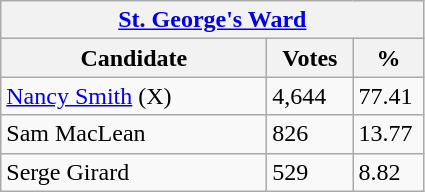<table class="wikitable">
<tr>
<th colspan="3"><a href='#'>St. George's Ward</a></th>
</tr>
<tr>
<th style="width: 170px">Candidate</th>
<th style="width: 50px">Votes</th>
<th style="width: 40px">%</th>
</tr>
<tr>
<td><a href='#'>Nancy Smith</a> (X)</td>
<td>4,644</td>
<td>77.41</td>
</tr>
<tr>
<td>Sam MacLean</td>
<td>826</td>
<td>13.77</td>
</tr>
<tr>
<td>Serge Girard</td>
<td>529</td>
<td>8.82</td>
</tr>
</table>
